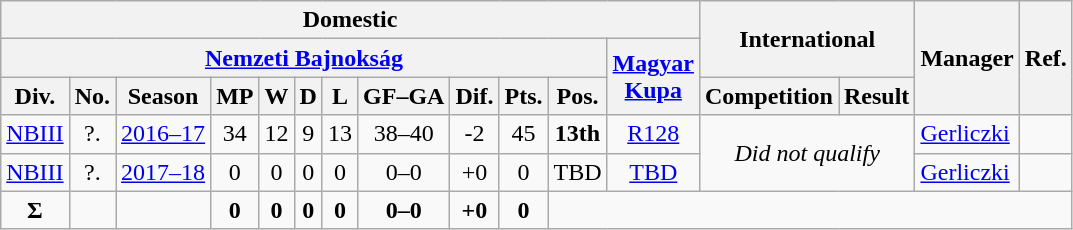<table class="wikitable"  style="text-align:center">
<tr>
<th colspan="12">Domestic</th>
<th colspan="2" rowspan="2">International</th>
<th rowspan="3">Manager</th>
<th rowspan="3">Ref.</th>
</tr>
<tr>
<th colspan="11"><a href='#'>Nemzeti Bajnokság</a></th>
<th rowspan="2"><a href='#'>Magyar<br>Kupa</a></th>
</tr>
<tr>
<th>Div.</th>
<th>No.</th>
<th>Season</th>
<th>MP</th>
<th>W</th>
<th>D</th>
<th>L</th>
<th>GF–GA</th>
<th>Dif.</th>
<th>Pts.</th>
<th>Pos.</th>
<th>Competition</th>
<th>Result</th>
</tr>
<tr>
<td><a href='#'>NBIII</a></td>
<td>?.</td>
<td><a href='#'>2016–17</a></td>
<td>34</td>
<td>12</td>
<td>9</td>
<td>13</td>
<td>38–40</td>
<td>-2</td>
<td>45</td>
<td><strong>13th</strong></td>
<td><a href='#'>R128</a></td>
<td colspan="2" rowspan="2"><em>Did not qualify</em></td>
<td style="text-align:left"> <a href='#'>Gerliczki</a></td>
<td></td>
</tr>
<tr>
<td><a href='#'>NBIII</a></td>
<td>?.</td>
<td><a href='#'>2017–18</a></td>
<td>0</td>
<td>0</td>
<td>0</td>
<td>0</td>
<td>0–0</td>
<td>+0</td>
<td>0</td>
<td>TBD</td>
<td><a href='#'>TBD</a></td>
<td style="text-align:left"> <a href='#'>Gerliczki</a></td>
<td></td>
</tr>
<tr>
<td><strong>Σ</strong></td>
<td></td>
<td></td>
<td><strong>0</strong></td>
<td><strong>0</strong></td>
<td><strong>0</strong></td>
<td><strong>0</strong></td>
<td><strong>0–0</strong></td>
<td><strong>+0</strong></td>
<td><strong>0</strong></td>
</tr>
</table>
